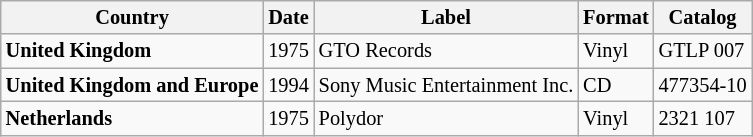<table class="wikitable" style="font-size:85%;">
<tr>
<th>Country</th>
<th>Date</th>
<th>Label</th>
<th>Format</th>
<th>Catalog</th>
</tr>
<tr>
<td><strong>United Kingdom</strong></td>
<td>1975</td>
<td>GTO Records</td>
<td>Vinyl</td>
<td>GTLP 007</td>
</tr>
<tr>
<td><strong>United Kingdom and Europe</strong></td>
<td>1994</td>
<td>Sony Music Entertainment Inc.</td>
<td>CD</td>
<td>477354-10</td>
</tr>
<tr>
<td><strong>Netherlands</strong></td>
<td>1975</td>
<td>Polydor</td>
<td>Vinyl</td>
<td>2321 107</td>
</tr>
</table>
